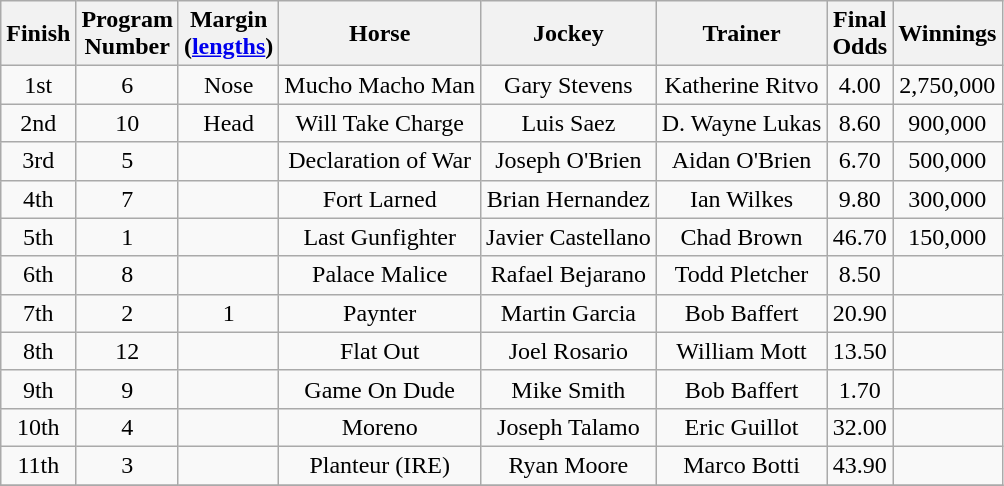<table class="wikitable sortable" style="text-align:center">
<tr>
<th>Finish</th>
<th>Program<br>Number</th>
<th>Margin<br>(<a href='#'>lengths</a>)</th>
<th>Horse</th>
<th>Jockey</th>
<th>Trainer</th>
<th>Final<br>Odds</th>
<th>Winnings</th>
</tr>
<tr>
<td>1st</td>
<td>6</td>
<td>Nose</td>
<td>Mucho Macho Man</td>
<td>Gary Stevens</td>
<td>Katherine Ritvo</td>
<td>4.00</td>
<td>2,750,000</td>
</tr>
<tr>
<td>2nd</td>
<td>10</td>
<td>Head</td>
<td>Will Take Charge</td>
<td>Luis Saez</td>
<td>D. Wayne Lukas</td>
<td>8.60</td>
<td>900,000</td>
</tr>
<tr>
<td>3rd</td>
<td>5</td>
<td></td>
<td>Declaration of War</td>
<td>Joseph O'Brien</td>
<td>Aidan O'Brien</td>
<td>6.70</td>
<td>500,000</td>
</tr>
<tr>
<td>4th</td>
<td>7</td>
<td></td>
<td>Fort Larned</td>
<td>Brian Hernandez</td>
<td>Ian Wilkes</td>
<td>9.80</td>
<td>300,000</td>
</tr>
<tr>
<td>5th</td>
<td>1</td>
<td></td>
<td>Last Gunfighter</td>
<td>Javier Castellano</td>
<td>Chad Brown</td>
<td>46.70</td>
<td>150,000</td>
</tr>
<tr>
<td>6th</td>
<td>8</td>
<td></td>
<td>Palace Malice</td>
<td>Rafael Bejarano</td>
<td>Todd Pletcher</td>
<td>8.50</td>
<td></td>
</tr>
<tr>
<td>7th</td>
<td>2</td>
<td>1</td>
<td>Paynter</td>
<td>Martin Garcia</td>
<td>Bob Baffert</td>
<td>20.90</td>
<td></td>
</tr>
<tr>
<td>8th</td>
<td>12</td>
<td></td>
<td>Flat Out</td>
<td>Joel Rosario</td>
<td>William Mott</td>
<td>13.50</td>
<td></td>
</tr>
<tr>
<td>9th</td>
<td>9</td>
<td></td>
<td>Game On Dude</td>
<td>Mike Smith</td>
<td>Bob Baffert</td>
<td>1.70</td>
<td></td>
</tr>
<tr>
<td>10th</td>
<td>4</td>
<td></td>
<td>Moreno</td>
<td>Joseph Talamo</td>
<td>Eric Guillot</td>
<td>32.00</td>
<td></td>
</tr>
<tr>
<td>11th</td>
<td>3</td>
<td></td>
<td>Planteur (IRE)</td>
<td>Ryan Moore</td>
<td>Marco Botti</td>
<td>43.90</td>
<td></td>
</tr>
<tr>
</tr>
</table>
